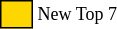<table class="toccolours" style="font-size: 75%; white-space: nowrap">
<tr>
<td style="background:gold; border: 1px solid black;">      </td>
<td>New Top 7</td>
</tr>
<tr>
</tr>
</table>
